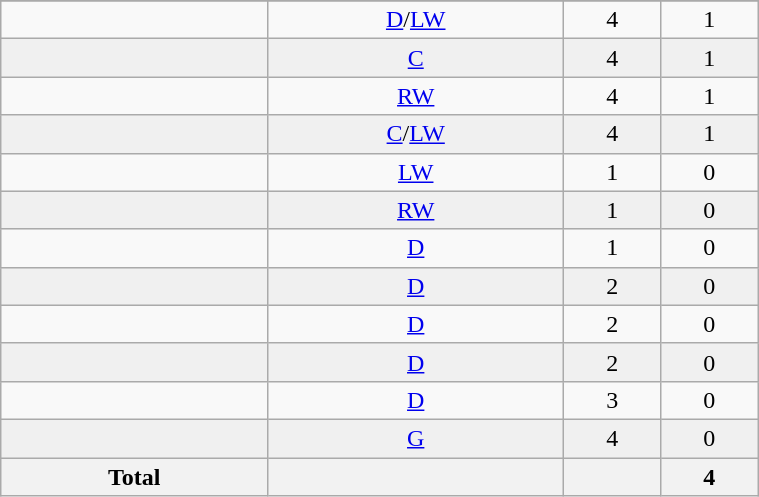<table class="wikitable sortable" width ="40%">
<tr align="center">
</tr>
<tr align="center" bgcolor="">
<td></td>
<td><a href='#'>D</a>/<a href='#'>LW</a></td>
<td>4</td>
<td>1</td>
</tr>
<tr align="center" bgcolor="f0f0f0">
<td></td>
<td><a href='#'>C</a></td>
<td>4</td>
<td>1</td>
</tr>
<tr align="center" bgcolor="">
<td></td>
<td><a href='#'>RW</a></td>
<td>4</td>
<td>1</td>
</tr>
<tr align="center" bgcolor="f0f0f0">
<td></td>
<td><a href='#'>C</a>/<a href='#'>LW</a></td>
<td>4</td>
<td>1</td>
</tr>
<tr align="center" bgcolor="">
<td></td>
<td><a href='#'>LW</a></td>
<td>1</td>
<td>0</td>
</tr>
<tr align="center" bgcolor="f0f0f0">
<td></td>
<td><a href='#'>RW</a></td>
<td>1</td>
<td>0</td>
</tr>
<tr align="center" bgcolor="">
<td></td>
<td><a href='#'>D</a></td>
<td>1</td>
<td>0</td>
</tr>
<tr align="center" bgcolor="f0f0f0">
<td></td>
<td><a href='#'>D</a></td>
<td>2</td>
<td>0</td>
</tr>
<tr align="center" bgcolor="">
<td></td>
<td><a href='#'>D</a></td>
<td>2</td>
<td>0</td>
</tr>
<tr align="center" bgcolor="f0f0f0">
<td></td>
<td><a href='#'>D</a></td>
<td>2</td>
<td>0</td>
</tr>
<tr align="center" bgcolor="">
<td></td>
<td><a href='#'>D</a></td>
<td>3</td>
<td>0</td>
</tr>
<tr align="center" bgcolor="f0f0f0">
<td></td>
<td><a href='#'>G</a></td>
<td>4</td>
<td>0</td>
</tr>
<tr>
<th>Total</th>
<th></th>
<th></th>
<th>4</th>
</tr>
</table>
